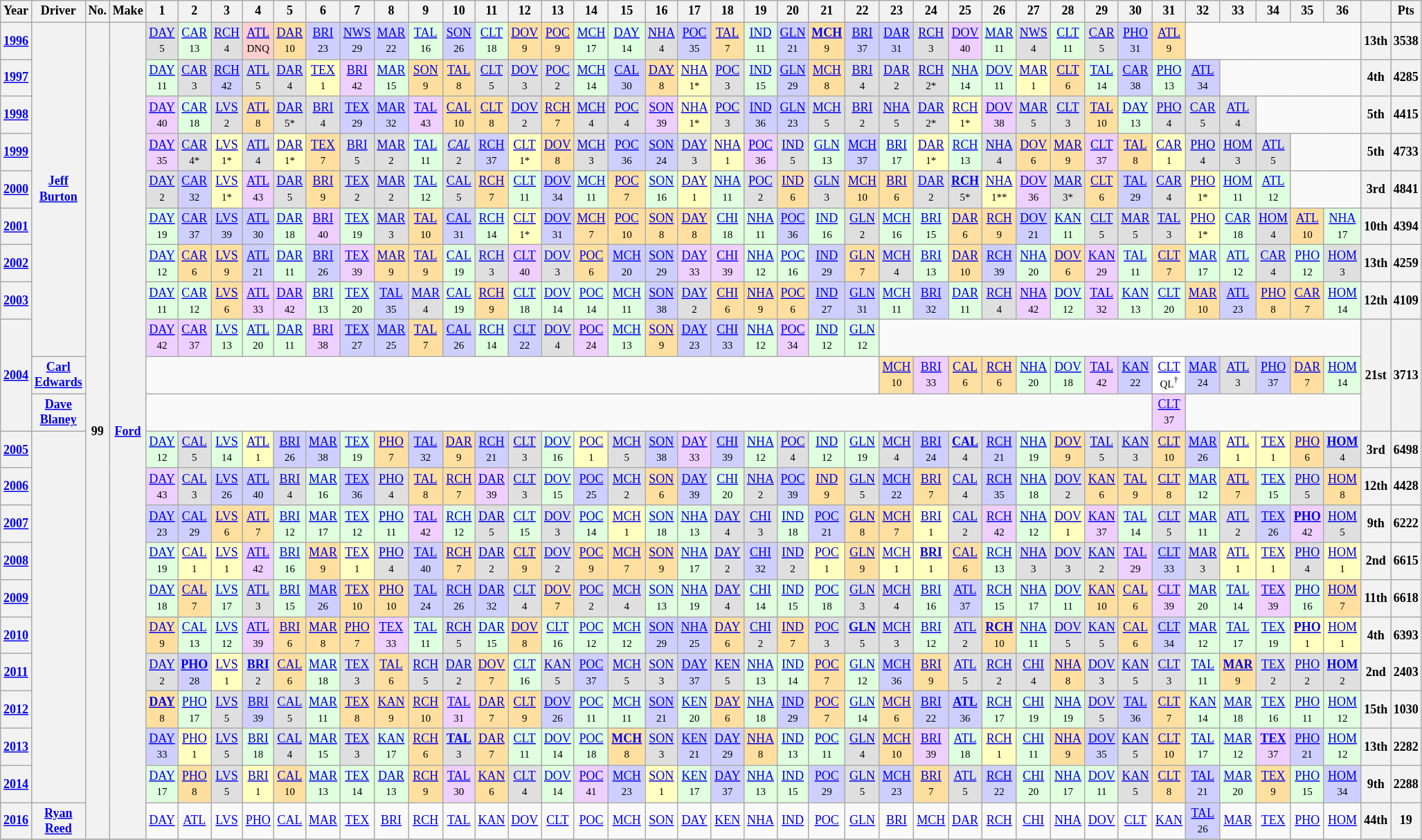<table class="wikitable" style="text-align:center; font-size:75%">
<tr>
<th>Year</th>
<th>Driver</th>
<th>No.</th>
<th>Make</th>
<th>1</th>
<th>2</th>
<th>3</th>
<th>4</th>
<th>5</th>
<th>6</th>
<th>7</th>
<th>8</th>
<th>9</th>
<th>10</th>
<th>11</th>
<th>12</th>
<th>13</th>
<th>14</th>
<th>15</th>
<th>16</th>
<th>17</th>
<th>18</th>
<th>19</th>
<th>20</th>
<th>21</th>
<th>22</th>
<th>23</th>
<th>24</th>
<th>25</th>
<th>26</th>
<th>27</th>
<th>28</th>
<th>29</th>
<th>30</th>
<th>31</th>
<th>32</th>
<th>33</th>
<th>34</th>
<th>35</th>
<th>36</th>
<th></th>
<th>Pts</th>
</tr>
<tr>
<th><a href='#'>1996</a></th>
<th rowspan=9><a href='#'>Jeff Burton</a></th>
<th rowspan=22>99</th>
<th rowspan=22><a href='#'>Ford</a></th>
<td style="background:#DFDFDF;"><a href='#'>DAY</a><br><small>5</small></td>
<td style="background:#DFFFDF;"><a href='#'>CAR</a><br><small>13</small></td>
<td style="background:#DFDFDF;"><a href='#'>RCH</a><br><small>4</small></td>
<td style="background:#FFCFCF;"><a href='#'>ATL</a><br><small>DNQ</small></td>
<td style="background:#FFDF9F;"><a href='#'>DAR</a><br><small>10</small></td>
<td style="background:#CFCFFF;"><a href='#'>BRI</a><br><small>23</small></td>
<td style="background:#CFCFFF;"><a href='#'>NWS</a><br><small>29</small></td>
<td style="background:#CFCFFF;"><a href='#'>MAR</a><br><small>22</small></td>
<td style="background:#DFFFDF;"><a href='#'>TAL</a><br><small>16</small></td>
<td style="background:#CFCFFF;"><a href='#'>SON</a><br><small>26</small></td>
<td style="background:#DFFFDF;"><a href='#'>CLT</a><br><small>18</small></td>
<td style="background:#FFDF9F;"><a href='#'>DOV</a><br><small>9</small></td>
<td style="background:#FFDF9F;"><a href='#'>POC</a><br><small>9</small></td>
<td style="background:#DFFFDF;"><a href='#'>MCH</a><br><small>17</small></td>
<td style="background:#DFFFDF;"><a href='#'>DAY</a><br><small>14</small></td>
<td style="background:#DFDFDF;"><a href='#'>NHA</a><br><small>4</small></td>
<td style="background:#CFCFFF;"><a href='#'>POC</a><br><small>35</small></td>
<td style="background:#FFDF9F;"><a href='#'>TAL</a><br><small>7</small></td>
<td style="background:#DFFFDF;"><a href='#'>IND</a><br><small>11</small></td>
<td style="background:#CFCFFF;"><a href='#'>GLN</a><br><small>21</small></td>
<td style="background:#FFDF9F;"><strong><a href='#'>MCH</a></strong><br><small>9</small></td>
<td style="background:#CFCFFF;"><a href='#'>BRI</a><br><small>37</small></td>
<td style="background:#CFCFFF;"><a href='#'>DAR</a><br><small>31</small></td>
<td style="background:#DFDFDF;"><a href='#'>RCH</a><br><small>3</small></td>
<td style="background:#EFCFFF;"><a href='#'>DOV</a><br><small>40</small></td>
<td style="background:#DFFFDF;"><a href='#'>MAR</a><br><small>11</small></td>
<td style="background:#DFDFDF;"><a href='#'>NWS</a><br><small>4</small></td>
<td style="background:#DFFFDF;"><a href='#'>CLT</a><br><small>11</small></td>
<td style="background:#DFDFDF;"><a href='#'>CAR</a><br><small>5</small></td>
<td style="background:#CFCFFF;"><a href='#'>PHO</a><br><small>31</small></td>
<td style="background:#FFDF9F;"><a href='#'>ATL</a><br><small>9</small></td>
<td colspan=5></td>
<th>13th</th>
<th>3538</th>
</tr>
<tr>
<th><a href='#'>1997</a></th>
<td style="background:#DFFFDF;"><a href='#'>DAY</a><br><small>11</small></td>
<td style="background:#DFDFDF;"><a href='#'>CAR</a><br><small>3</small></td>
<td style="background:#CFCFFF;"><a href='#'>RCH</a><br><small>42</small></td>
<td style="background:#DFDFDF;"><a href='#'>ATL</a><br><small>5</small></td>
<td style="background:#DFDFDF;"><a href='#'>DAR</a><br><small>4</small></td>
<td style="background:#FFFFBF;"><a href='#'>TEX</a><br><small>1</small></td>
<td style="background:#EFCFFF;"><a href='#'>BRI</a><br><small>42</small></td>
<td style="background:#DFFFDF;"><a href='#'>MAR</a><br><small>15</small></td>
<td style="background:#FFDF9F;"><a href='#'>SON</a><br><small>9</small></td>
<td style="background:#FFDF9F;"><a href='#'>TAL</a><br><small>8</small></td>
<td style="background:#DFDFDF;"><a href='#'>CLT</a><br><small>5</small></td>
<td style="background:#DFDFDF;"><a href='#'>DOV</a><br><small>3</small></td>
<td style="background:#DFDFDF;"><a href='#'>POC</a><br><small>2</small></td>
<td style="background:#DFFFDF;"><a href='#'>MCH</a><br><small>14</small></td>
<td style="background:#CFCFFF;"><a href='#'>CAL</a><br><small>30</small></td>
<td style="background:#FFDF9F;"><a href='#'>DAY</a><br><small>8</small></td>
<td style="background:#FFFFBF;"><a href='#'>NHA</a><br><small>1*</small></td>
<td style="background:#DFDFDF;"><a href='#'>POC</a><br><small>3</small></td>
<td style="background:#DFFFDF;"><a href='#'>IND</a><br><small>15</small></td>
<td style="background:#CFCFFF;"><a href='#'>GLN</a><br><small>29</small></td>
<td style="background:#FFDF9F;"><a href='#'>MCH</a><br><small>8</small></td>
<td style="background:#DFDFDF;"><a href='#'>BRI</a><br><small>4</small></td>
<td style="background:#DFDFDF;"><a href='#'>DAR</a><br><small>2</small></td>
<td style="background:#DFDFDF;"><a href='#'>RCH</a><br><small>2*</small></td>
<td style="background:#DFFFDF;"><a href='#'>NHA</a><br><small>14</small></td>
<td style="background:#DFFFDF;"><a href='#'>DOV</a><br><small>11</small></td>
<td style="background:#FFFFBF;"><a href='#'>MAR</a><br><small>1</small></td>
<td style="background:#FFDF9F;"><a href='#'>CLT</a><br><small>6</small></td>
<td style="background:#DFFFDF;"><a href='#'>TAL</a><br><small>14</small></td>
<td style="background:#CFCFFF;"><a href='#'>CAR</a><br><small>38</small></td>
<td style="background:#DFFFDF;"><a href='#'>PHO</a><br><small>13</small></td>
<td style="background:#CFCFFF;"><a href='#'>ATL</a><br><small>34</small></td>
<td colspan=4></td>
<th>4th</th>
<th>4285</th>
</tr>
<tr>
<th><a href='#'>1998</a></th>
<td style="background:#EFCFFF;"><a href='#'>DAY</a><br><small>40</small></td>
<td style="background:#DFFFDF;"><a href='#'>CAR</a><br><small>18</small></td>
<td style="background:#DFDFDF;"><a href='#'>LVS</a><br><small>2</small></td>
<td style="background:#FFDF9F;"><a href='#'>ATL</a><br><small>8</small></td>
<td style="background:#DFDFDF;"><a href='#'>DAR</a><br><small>5*</small></td>
<td style="background:#DFDFDF;"><a href='#'>BRI</a><br><small>4</small></td>
<td style="background:#CFCFFF;"><a href='#'>TEX</a><br><small>29</small></td>
<td style="background:#CFCFFF;"><a href='#'>MAR</a><br><small>32</small></td>
<td style="background:#EFCFFF;"><a href='#'>TAL</a><br><small>43</small></td>
<td style="background:#FFDF9F;"><a href='#'>CAL</a><br><small>10</small></td>
<td style="background:#FFDF9F;"><a href='#'>CLT</a><br><small>8</small></td>
<td style="background:#DFDFDF;"><a href='#'>DOV</a><br><small>2</small></td>
<td style="background:#FFDF9F;"><a href='#'>RCH</a><br><small>7</small></td>
<td style="background:#DFDFDF;"><a href='#'>MCH</a><br><small>4</small></td>
<td style="background:#DFDFDF;"><a href='#'>POC</a><br><small>4</small></td>
<td style="background:#EFCFFF;"><a href='#'>SON</a><br><small>39</small></td>
<td style="background:#FFFFBF;"><a href='#'>NHA</a><br><small>1*</small></td>
<td style="background:#DFDFDF;"><a href='#'>POC</a><br><small>3</small></td>
<td style="background:#CFCFFF;"><a href='#'>IND</a><br><small>36</small></td>
<td style="background:#CFCFFF;"><a href='#'>GLN</a><br><small>23</small></td>
<td style="background:#DFDFDF;"><a href='#'>MCH</a><br><small>5</small></td>
<td style="background:#DFDFDF;"><a href='#'>BRI</a><br><small>2</small></td>
<td style="background:#DFDFDF;"><a href='#'>NHA</a><br><small>5</small></td>
<td style="background:#DFDFDF;"><a href='#'>DAR</a><br><small>2*</small></td>
<td style="background:#FFFFBF;"><a href='#'>RCH</a><br><small>1*</small></td>
<td style="background:#EFCFFF;"><a href='#'>DOV</a><br><small>38</small></td>
<td style="background:#DFDFDF;"><a href='#'>MAR</a><br><small>5</small></td>
<td style="background:#DFDFDF;"><a href='#'>CLT</a><br><small>3</small></td>
<td style="background:#FFDF9F;"><a href='#'>TAL</a><br><small>10</small></td>
<td style="background:#DFFFDF;"><a href='#'>DAY</a><br><small>13</small></td>
<td style="background:#DFDFDF;"><a href='#'>PHO</a><br><small>4</small></td>
<td style="background:#DFDFDF;"><a href='#'>CAR</a><br><small>5</small></td>
<td style="background:#DFDFDF;"><a href='#'>ATL</a><br><small>4</small></td>
<td colspan=3></td>
<th>5th</th>
<th>4415</th>
</tr>
<tr>
<th><a href='#'>1999</a></th>
<td style="background:#EFCFFF;"><a href='#'>DAY</a><br><small>35</small></td>
<td style="background:#DFDFDF;"><a href='#'>CAR</a><br><small>4*</small></td>
<td style="background:#FFFFBF;"><a href='#'>LVS</a><br><small>1*</small></td>
<td style="background:#DFDFDF;"><a href='#'>ATL</a><br><small>4</small></td>
<td style="background:#FFFFBF;"><a href='#'>DAR</a><br><small>1*</small></td>
<td style="background:#FFDF9F;"><a href='#'>TEX</a><br><small>7</small></td>
<td style="background:#DFDFDF;"><a href='#'>BRI</a><br><small>5</small></td>
<td style="background:#DFDFDF;"><a href='#'>MAR</a><br><small>2</small></td>
<td style="background:#DFFFDF;"><a href='#'>TAL</a><br><small>11</small></td>
<td style="background:#DFDFDF;"><em><a href='#'>CAL</a></em><br><small>2</small></td>
<td style="background:#CFCFFF;"><a href='#'>RCH</a><br><small>37</small></td>
<td style="background:#FFFFBF;"><a href='#'>CLT</a><br><small>1*</small></td>
<td style="background:#FFDF9F;"><a href='#'>DOV</a><br><small>8</small></td>
<td style="background:#DFDFDF;"><a href='#'>MCH</a><br><small>3</small></td>
<td style="background:#CFCFFF;"><a href='#'>POC</a><br><small>36</small></td>
<td style="background:#CFCFFF;"><a href='#'>SON</a><br><small>24</small></td>
<td style="background:#DFDFDF;"><a href='#'>DAY</a><br><small>3</small></td>
<td style="background:#FFFFBF;"><a href='#'>NHA</a><br><small>1</small></td>
<td style="background:#EFCFFF;"><a href='#'>POC</a><br><small>36</small></td>
<td style="background:#DFDFDF;"><a href='#'>IND</a><br><small>5</small></td>
<td style="background:#DFFFDF;"><a href='#'>GLN</a><br><small>13</small></td>
<td style="background:#CFCFFF;"><a href='#'>MCH</a><br><small>37</small></td>
<td style="background:#DFFFDF;"><a href='#'>BRI</a><br><small>17</small></td>
<td style="background:#FFFFBF;"><a href='#'>DAR</a><br><small>1*</small></td>
<td style="background:#DFFFDF;"><a href='#'>RCH</a><br><small>13</small></td>
<td style="background:#DFDFDF;"><a href='#'>NHA</a><br><small>4</small></td>
<td style="background:#FFDF9F;"><a href='#'>DOV</a><br><small>6</small></td>
<td style="background:#FFDF9F;"><a href='#'>MAR</a><br><small>9</small></td>
<td style="background:#EFCFFF;"><a href='#'>CLT</a><br><small>37</small></td>
<td style="background:#FFDF9F;"><a href='#'>TAL</a><br><small>8</small></td>
<td style="background:#FFFFBF;"><a href='#'>CAR</a><br><small>1</small></td>
<td style="background:#DFDFDF;"><a href='#'>PHO</a><br><small>4</small></td>
<td style="background:#DFDFDF;"><a href='#'>HOM</a><br><small>3</small></td>
<td style="background:#DFDFDF;"><a href='#'>ATL</a><br><small>5</small></td>
<td colspan=2></td>
<th>5th</th>
<th>4733</th>
</tr>
<tr>
<th><a href='#'>2000</a></th>
<td style="background:#DFDFDF;"><a href='#'>DAY</a><br><small>2</small></td>
<td style="background:#CFCFFF;"><a href='#'>CAR</a><br><small>32</small></td>
<td style="background:#FFFFBF;"><a href='#'>LVS</a><br><small>1*</small></td>
<td style="background:#EFCFFF;"><a href='#'>ATL</a><br><small>43</small></td>
<td style="background:#DFDFDF;"><a href='#'>DAR</a><br><small>5</small></td>
<td style="background:#FFDF9F;"><a href='#'>BRI</a><br><small>9</small></td>
<td style="background:#DFDFDF;"><a href='#'>TEX</a><br><small>2</small></td>
<td style="background:#DFDFDF;"><a href='#'>MAR</a><br><small>2</small></td>
<td style="background:#DFFFDF;"><a href='#'>TAL</a><br><small>12</small></td>
<td style="background:#DFDFDF;"><a href='#'>CAL</a><br><small>5</small></td>
<td style="background:#FFDF9F;"><a href='#'>RCH</a><br><small>7</small></td>
<td style="background:#DFFFDF;"><a href='#'>CLT</a><br><small>11</small></td>
<td style="background:#CFCFFF;"><a href='#'>DOV</a><br><small>34</small></td>
<td style="background:#DFFFDF;"><a href='#'>MCH</a><br><small>11</small></td>
<td style="background:#FFDF9F;"><a href='#'>POC</a><br><small>7</small></td>
<td style="background:#DFFFDF;"><a href='#'>SON</a><br><small>16</small></td>
<td style="background:#FFFFBF;"><a href='#'>DAY</a><br><small>1</small></td>
<td style="background:#DFFFDF;"><a href='#'>NHA</a><br><small>11</small></td>
<td style="background:#DFDFDF;"><a href='#'>POC</a><br><small>2</small></td>
<td style="background:#FFDF9F;"><a href='#'>IND</a><br><small>6</small></td>
<td style="background:#DFDFDF;"><a href='#'>GLN</a><br><small>3</small></td>
<td style="background:#FFDF9F;"><a href='#'>MCH</a><br><small>10</small></td>
<td style="background:#FFDF9F;"><a href='#'>BRI</a><br><small>6</small></td>
<td style="background:#DFDFDF;"><a href='#'>DAR</a><br><small>2</small></td>
<td style="background:#DFDFDF;"><strong><a href='#'>RCH</a></strong><br><small>5*</small></td>
<td style="background:#FFFFBF;"><a href='#'>NHA</a><br><small>1**</small></td>
<td style="background:#EFCFFF;"><a href='#'>DOV</a><br><small>36</small></td>
<td style="background:#DFDFDF;"><a href='#'>MAR</a><br><small>3*</small></td>
<td style="background:#FFDF9F;"><a href='#'>CLT</a><br><small>6</small></td>
<td style="background:#CFCFFF;"><a href='#'>TAL</a><br><small>29</small></td>
<td style="background:#DFDFDF;"><a href='#'>CAR</a><br><small>4</small></td>
<td style="background:#FFFFBF;"><a href='#'>PHO</a><br><small>1*</small></td>
<td style="background:#DFFFDF;"><a href='#'>HOM</a><br><small>11</small></td>
<td style="background:#DFFFDF;"><a href='#'>ATL</a><br><small>12</small></td>
<td colspan=2></td>
<th>3rd</th>
<th>4841</th>
</tr>
<tr>
<th><a href='#'>2001</a></th>
<td style="background:#DFFFDF;"><a href='#'>DAY</a><br><small>19</small></td>
<td style="background:#CFCFFF;"><a href='#'>CAR</a><br><small>37</small></td>
<td style="background:#CFCFFF;"><a href='#'>LVS</a><br><small>39</small></td>
<td style="background:#CFCFFF;"><a href='#'>ATL</a><br><small>30</small></td>
<td style="background:#DFFFDF;"><a href='#'>DAR</a><br><small>18</small></td>
<td style="background:#EFCFFF;"><a href='#'>BRI</a><br><small>40</small></td>
<td style="background:#DFFFDF;"><a href='#'>TEX</a><br><small>19</small></td>
<td style="background:#DFDFDF;"><a href='#'>MAR</a><br><small>3</small></td>
<td style="background:#FFDF9F;"><a href='#'>TAL</a><br><small>10</small></td>
<td style="background:#CFCFFF;"><a href='#'>CAL</a><br><small>31</small></td>
<td style="background:#DFFFDF;"><a href='#'>RCH</a><br><small>14</small></td>
<td style="background:#FFFFBF;"><a href='#'>CLT</a><br><small>1*</small></td>
<td style="background:#CFCFFF;"><a href='#'>DOV</a><br><small>31</small></td>
<td style="background:#FFDF9F;"><a href='#'>MCH</a><br><small>7</small></td>
<td style="background:#FFDF9F;"><a href='#'>POC</a><br><small>10</small></td>
<td style="background:#FFDF9F;"><a href='#'>SON</a><br><small>8</small></td>
<td style="background:#FFDF9F;"><a href='#'>DAY</a><br><small>8</small></td>
<td style="background:#DFFFDF;"><a href='#'>CHI</a><br><small>18</small></td>
<td style="background:#DFFFDF;"><a href='#'>NHA</a><br><small>11</small></td>
<td style="background:#CFCFFF;"><a href='#'>POC</a><br><small>36</small></td>
<td style="background:#DFFFDF;"><a href='#'>IND</a><br><small>16</small></td>
<td style="background:#DFDFDF;"><a href='#'>GLN</a><br><small>2</small></td>
<td style="background:#DFFFDF;"><a href='#'>MCH</a><br><small>16</small></td>
<td style="background:#DFFFDF;"><a href='#'>BRI</a><br><small>15</small></td>
<td style="background:#FFDF9F;"><a href='#'>DAR</a><br><small>6</small></td>
<td style="background:#FFDF9F;"><a href='#'>RCH</a><br><small>9</small></td>
<td style="background:#CFCFFF;"><a href='#'>DOV</a><br><small>21</small></td>
<td style="background:#DFFFDF;"><a href='#'>KAN</a><br><small>11</small></td>
<td style="background:#DFDFDF;"><a href='#'>CLT</a><br><small>5</small></td>
<td style="background:#DFDFDF;"><a href='#'>MAR</a><br><small>5</small></td>
<td style="background:#DFDFDF;"><a href='#'>TAL</a><br><small>3</small></td>
<td style="background:#FFFFBF;"><a href='#'>PHO</a><br><small>1*</small></td>
<td style="background:#DFFFDF;"><a href='#'>CAR</a><br><small>18</small></td>
<td style="background:#DFDFDF;"><a href='#'>HOM</a><br><small>4</small></td>
<td style="background:#FFDF9F;"><a href='#'>ATL</a><br><small>10</small></td>
<td style="background:#DFFFDF;"><a href='#'>NHA</a><br><small>17</small></td>
<th>10th</th>
<th>4394</th>
</tr>
<tr>
<th><a href='#'>2002</a></th>
<td style="background:#DFFFDF;"><a href='#'>DAY</a><br><small>12</small></td>
<td style="background:#FFDF9F;"><a href='#'>CAR</a><br><small>6</small></td>
<td style="background:#FFDF9F;"><a href='#'>LVS</a><br><small>9</small></td>
<td style="background:#CFCFFF;"><a href='#'>ATL</a><br><small>21</small></td>
<td style="background:#DFFFDF;"><a href='#'>DAR</a><br><small>11</small></td>
<td style="background:#CFCFFF;"><a href='#'>BRI</a><br><small>26</small></td>
<td style="background:#EFCFFF;"><a href='#'>TEX</a><br><small>39</small></td>
<td style="background:#FFDF9F;"><a href='#'>MAR</a><br><small>9</small></td>
<td style="background:#FFDF9F;"><a href='#'>TAL</a><br><small>9</small></td>
<td style="background:#DFFFDF;"><a href='#'>CAL</a><br><small>19</small></td>
<td style="background:#DFDFDF;"><a href='#'>RCH</a><br><small>3</small></td>
<td style="background:#EFCFFF;"><a href='#'>CLT</a><br><small>40</small></td>
<td style="background:#DFDFDF;"><a href='#'>DOV</a><br><small>3</small></td>
<td style="background:#FFDF9F;"><a href='#'>POC</a><br><small>6</small></td>
<td style="background:#CFCFFF;"><a href='#'>MCH</a><br><small>20</small></td>
<td style="background:#CFCFFF;"><a href='#'>SON</a><br><small>29</small></td>
<td style="background:#EFCFFF;"><a href='#'>DAY</a><br><small>33</small></td>
<td style="background:#EFCFFF;"><a href='#'>CHI</a><br><small>39</small></td>
<td style="background:#DFFFDF;"><a href='#'>NHA</a><br><small>12</small></td>
<td style="background:#DFFFDF;"><a href='#'>POC</a><br><small>16</small></td>
<td style="background:#CFCFFF;"><a href='#'>IND</a><br><small>29</small></td>
<td style="background:#FFDF9F;"><a href='#'>GLN</a><br><small>7</small></td>
<td style="background:#DFDFDF;"><a href='#'>MCH</a><br><small>4</small></td>
<td style="background:#DFFFDF;"><a href='#'>BRI</a><br><small>13</small></td>
<td style="background:#FFDF9F;"><a href='#'>DAR</a><br><small>10</small></td>
<td style="background:#CFCFFF;"><a href='#'>RCH</a><br><small>39</small></td>
<td style="background:#DFFFDF;"><a href='#'>NHA</a><br><small>20</small></td>
<td style="background:#FFDF9F;"><a href='#'>DOV</a><br><small>6</small></td>
<td style="background:#EFCFFF;"><a href='#'>KAN</a><br><small>29</small></td>
<td style="background:#DFFFDF;"><a href='#'>TAL</a><br><small>11</small></td>
<td style="background:#FFDF9F;"><a href='#'>CLT</a><br><small>7</small></td>
<td style="background:#DFFFDF;"><a href='#'>MAR</a><br><small>17</small></td>
<td style="background:#DFFFDF;"><a href='#'>ATL</a><br><small>12</small></td>
<td style="background:#DFDFDF;"><a href='#'>CAR</a><br><small>4</small></td>
<td style="background:#DFFFDF;"><a href='#'>PHO</a><br><small>12</small></td>
<td style="background:#DFDFDF;"><a href='#'>HOM</a><br><small>3</small></td>
<th>13th</th>
<th>4259</th>
</tr>
<tr>
<th><a href='#'>2003</a></th>
<td style="background:#DFFFDF;"><a href='#'>DAY</a><br><small>11</small></td>
<td style="background:#DFFFDF;"><a href='#'>CAR</a><br><small>12</small></td>
<td style="background:#FFDF9F;"><a href='#'>LVS</a><br><small>6</small></td>
<td style="background:#EFCFFF;"><a href='#'>ATL</a><br><small>33</small></td>
<td style="background:#EFCFFF;"><a href='#'>DAR</a><br><small>42</small></td>
<td style="background:#DFFFDF;"><a href='#'>BRI</a><br><small>13</small></td>
<td style="background:#DFFFDF;"><a href='#'>TEX</a><br><small>20</small></td>
<td style="background:#CFCFFF;"><a href='#'>TAL</a><br><small>35</small></td>
<td style="background:#DFDFDF;"><a href='#'>MAR</a><br><small>4</small></td>
<td style="background:#DFFFDF;"><a href='#'>CAL</a><br><small>19</small></td>
<td style="background:#FFDF9F;"><a href='#'>RCH</a><br><small>9</small></td>
<td style="background:#DFFFDF;"><a href='#'>CLT</a><br><small>18</small></td>
<td style="background:#DFFFDF;"><a href='#'>DOV</a><br><small>14</small></td>
<td style="background:#DFFFDF;"><a href='#'>POC</a><br><small>14</small></td>
<td style="background:#DFFFDF;"><a href='#'>MCH</a><br><small>11</small></td>
<td style="background:#CFCFFF;"><a href='#'>SON</a><br><small>38</small></td>
<td style="background:#DFDFDF;"><a href='#'>DAY</a><br><small>2</small></td>
<td style="background:#FFDF9F;"><a href='#'>CHI</a><br><small>6</small></td>
<td style="background:#FFDF9F;"><a href='#'>NHA</a><br><small>9</small></td>
<td style="background:#FFDF9F;"><a href='#'>POC</a><br><small>6</small></td>
<td style="background:#CFCFFF;"><a href='#'>IND</a><br><small>27</small></td>
<td style="background:#CFCFFF;"><a href='#'>GLN</a><br><small>31</small></td>
<td style="background:#DFFFDF;"><a href='#'>MCH</a><br><small>11</small></td>
<td style="background:#CFCFFF;"><a href='#'>BRI</a><br><small>32</small></td>
<td style="background:#DFFFDF;"><a href='#'>DAR</a><br><small>11</small></td>
<td style="background:#DFDFDF;"><a href='#'>RCH</a><br><small>4</small></td>
<td style="background:#EFCFFF;"><a href='#'>NHA</a><br><small>42</small></td>
<td style="background:#DFFFDF;"><a href='#'>DOV</a><br><small>12</small></td>
<td style="background:#EFCFFF;"><a href='#'>TAL</a><br><small>32</small></td>
<td style="background:#DFFFDF;"><a href='#'>KAN</a><br><small>13</small></td>
<td style="background:#DFFFDF;"><a href='#'>CLT</a><br><small>20</small></td>
<td style="background:#FFDF9F;"><a href='#'>MAR</a><br><small>10</small></td>
<td style="background:#CFCFFF;"><a href='#'>ATL</a><br><small>23</small></td>
<td style="background:#FFDF9F;"><a href='#'>PHO</a><br><small>8</small></td>
<td style="background:#FFDF9F;"><a href='#'>CAR</a><br><small>7</small></td>
<td style="background:#DFFFDF;"><a href='#'>HOM</a><br><small>14</small></td>
<th>12th</th>
<th>4109</th>
</tr>
<tr>
<th rowspan=3><a href='#'>2004</a></th>
<td style="background:#EFCFFF;"><a href='#'>DAY</a><br><small>42</small></td>
<td style="background:#EFCFFF;"><a href='#'>CAR</a><br><small>37</small></td>
<td style="background:#DFFFDF;"><a href='#'>LVS</a><br><small>13</small></td>
<td style="background:#DFFFDF;"><a href='#'>ATL</a><br><small>20</small></td>
<td style="background:#DFFFDF;"><a href='#'>DAR</a><br><small>11</small></td>
<td style="background:#EFCFFF;"><a href='#'>BRI</a><br><small>38</small></td>
<td style="background:#CFCFFF;"><a href='#'>TEX</a><br><small>27</small></td>
<td style="background:#CFCFFF;"><a href='#'>MAR</a><br><small>25</small></td>
<td style="background:#FFDF9F;"><a href='#'>TAL</a><br><small>7</small></td>
<td style="background:#CFCFFF;"><a href='#'>CAL</a><br><small>26</small></td>
<td style="background:#DFFFDF;"><a href='#'>RCH</a><br><small>14</small></td>
<td style="background:#CFCFFF;"><a href='#'>CLT</a><br><small>22</small></td>
<td style="background:#DFDFDF;"><a href='#'>DOV</a><br><small>4</small></td>
<td style="background:#EFCFFF;"><a href='#'>POC</a><br><small>24</small></td>
<td style="background:#DFFFDF;"><a href='#'>MCH</a><br><small>13</small></td>
<td style="background:#FFDF9F;"><a href='#'>SON</a><br><small>9</small></td>
<td style="background:#CFCFFF;"><a href='#'>DAY</a><br><small>23</small></td>
<td style="background:#CFCFFF;"><a href='#'>CHI</a><br><small>33</small></td>
<td style="background:#DFFFDF;"><a href='#'>NHA</a><br><small>12</small></td>
<td style="background:#EFCFFF;"><a href='#'>POC</a><br><small>34</small></td>
<td style="background:#DFFFDF;"><a href='#'>IND</a><br><small>12</small></td>
<td style="background:#DFFFDF;"><a href='#'>GLN</a><br><small>12</small></td>
<td colspan=14></td>
<th rowspan=3>21st</th>
<th rowspan=3>3713</th>
</tr>
<tr>
<th><a href='#'>Carl Edwards</a></th>
<td colspan=22></td>
<td style="background:#FFDF9F;"><a href='#'>MCH</a><br><small>10</small></td>
<td style="background:#EFCFFF;"><a href='#'>BRI</a><br><small>33</small></td>
<td style="background:#FFDF9F;"><a href='#'>CAL</a><br><small>6</small></td>
<td style="background:#FFDF9F;"><a href='#'>RCH</a><br><small>6</small></td>
<td style="background:#DFFFDF;"><a href='#'>NHA</a><br><small>20</small></td>
<td style="background:#DFFFDF;"><a href='#'>DOV</a><br><small>18</small></td>
<td style="background:#EFCFFF;"><a href='#'>TAL</a><br><small>42</small></td>
<td style="background:#CFCFFF;"><a href='#'>KAN</a><br><small>22</small></td>
<td style="background:#FFFFFF;"><a href='#'>CLT</a><br><small>QL<sup>†</sup></small></td>
<td style="background:#CFCFFF;"><a href='#'>MAR</a><br><small>24</small></td>
<td style="background:#DFDFDF;"><a href='#'>ATL</a><br><small>3</small></td>
<td style="background:#CFCFFF;"><a href='#'>PHO</a><br><small>37</small></td>
<td style="background:#FFDF9F;"><a href='#'>DAR</a><br><small>7</small></td>
<td style="background:#DFFFDF;"><a href='#'>HOM</a><br><small>14</small></td>
</tr>
<tr>
<th><a href='#'>Dave Blaney</a></th>
<td colspan=30></td>
<td style="background:#EFCFFF;"><a href='#'>CLT</a><br><small>37</small></td>
<td colspan=5></td>
</tr>
<tr>
<th><a href='#'>2005</a></th>
<th rowspan=10></th>
<td style="background:#DFFFDF;"><a href='#'>DAY</a><br><small>12</small></td>
<td style="background:#DFDFDF;"><a href='#'>CAL</a><br><small>5</small></td>
<td style="background:#DFFFDF;"><a href='#'>LVS</a><br><small>14</small></td>
<td style="background:#FFFFBF;"><a href='#'>ATL</a><br><small>1</small></td>
<td style="background:#CFCFFF;"><a href='#'>BRI</a><br><small>26</small></td>
<td style="background:#CFCFFF;"><a href='#'>MAR</a><br><small>38</small></td>
<td style="background:#DFFFDF;"><a href='#'>TEX</a><br><small>19</small></td>
<td style="background:#FFDF9F;"><a href='#'>PHO</a><br><small>7</small></td>
<td style="background:#CFCFFF;"><a href='#'>TAL</a><br><small>32</small></td>
<td style="background:#FFDF9F;"><a href='#'>DAR</a><br><small>9</small></td>
<td style="background:#CFCFFF;"><a href='#'>RCH</a><br><small>21</small></td>
<td style="background:#DFDFDF;"><a href='#'>CLT</a><br><small>3</small></td>
<td style="background:#DFFFDF;"><a href='#'>DOV</a><br><small>16</small></td>
<td style="background:#FFFFBF;"><a href='#'>POC</a><br><small>1</small></td>
<td style="background:#DFDFDF;"><a href='#'>MCH</a><br><small>5</small></td>
<td style="background:#CFCFFF;"><a href='#'>SON</a><br><small>38</small></td>
<td style="background:#EFCFFF;"><a href='#'>DAY</a><br><small>33</small></td>
<td style="background:#CFCFFF;"><a href='#'>CHI</a><br><small>39</small></td>
<td style="background:#DFFFDF;"><a href='#'>NHA</a><br><small>12</small></td>
<td style="background:#DFDFDF;"><a href='#'>POC</a><br><small>4</small></td>
<td style="background:#DFFFDF;"><a href='#'>IND</a><br><small>12</small></td>
<td style="background:#DFFFDF;"><a href='#'>GLN</a><br><small>19</small></td>
<td style="background:#DFDFDF;"><a href='#'>MCH</a><br><small>4</small></td>
<td style="background:#CFCFFF;"><a href='#'>BRI</a><br><small>24</small></td>
<td style="background:#DFDFDF;"><strong><a href='#'>CAL</a></strong><br><small>4</small></td>
<td style="background:#CFCFFF;"><a href='#'>RCH</a><br><small>21</small></td>
<td style="background:#DFFFDF;"><a href='#'>NHA</a><br><small>19</small></td>
<td style="background:#FFDF9F;"><a href='#'>DOV</a><br><small>9</small></td>
<td style="background:#DFDFDF;"><a href='#'>TAL</a><br><small>5</small></td>
<td style="background:#DFDFDF;"><a href='#'>KAN</a><br><small>3</small></td>
<td style="background:#FFDF9F;"><a href='#'>CLT</a><br><small>10</small></td>
<td style="background:#CFCFFF;"><a href='#'>MAR</a><br><small>26</small></td>
<td style="background:#FFFFBF;"><a href='#'>ATL</a><br><small>1</small></td>
<td style="background:#FFFFBF;"><a href='#'>TEX</a><br><small>1</small></td>
<td style="background:#FFDF9F;"><a href='#'>PHO</a><br><small>6</small></td>
<td style="background:#DFDFDF;"><strong><a href='#'>HOM</a></strong><br><small>4</small></td>
<th>3rd</th>
<th>6498</th>
</tr>
<tr>
<th><a href='#'>2006</a></th>
<td style="background:#EFCFFF;"><a href='#'>DAY</a><br><small>43</small></td>
<td style="background:#DFDFDF;"><a href='#'>CAL</a><br><small>3</small></td>
<td style="background:#CFCFFF;"><a href='#'>LVS</a><br><small>26</small></td>
<td style="background:#CFCFFF;"><a href='#'>ATL</a><br><small>40</small></td>
<td style="background:#DFDFDF;"><a href='#'>BRI</a><br><small>4</small></td>
<td style="background:#DFFFDF;"><a href='#'>MAR</a><br><small>16</small></td>
<td style="background:#CFCFFF;"><a href='#'>TEX</a><br><small>36</small></td>
<td style="background:#DFDFDF;"><a href='#'>PHO</a><br><small>4</small></td>
<td style="background:#FFDF9F;"><a href='#'>TAL</a><br><small>8</small></td>
<td style="background:#FFDF9F;"><a href='#'>RCH</a><br><small>7</small></td>
<td style="background:#EFCFFF;"><a href='#'>DAR</a><br><small>39</small></td>
<td style="background:#DFDFDF;"><a href='#'>CLT</a><br><small>3</small></td>
<td style="background:#DFFFDF;"><a href='#'>DOV</a><br><small>15</small></td>
<td style="background:#CFCFFF;"><a href='#'>POC</a><br><small>25</small></td>
<td style="background:#DFDFDF;"><a href='#'>MCH</a><br><small>2</small></td>
<td style="background:#FFDF9F;"><a href='#'>SON</a><br><small>6</small></td>
<td style="background:#CFCFFF;"><a href='#'>DAY</a><br><small>39</small></td>
<td style="background:#DFFFDF;"><a href='#'>CHI</a><br><small>20</small></td>
<td style="background:#DFDFDF;"><a href='#'>NHA</a><br><small>2</small></td>
<td style="background:#CFCFFF;"><a href='#'>POC</a><br><small>39</small></td>
<td style="background:#FFDF9F;"><a href='#'>IND</a><br><small>9</small></td>
<td style="background:#DFDFDF;"><a href='#'>GLN</a><br><small>5</small></td>
<td style="background:#CFCFFF;"><a href='#'>MCH</a><br><small>22</small></td>
<td style="background:#FFDF9F;"><a href='#'>BRI</a><br><small>7</small></td>
<td style="background:#DFDFDF;"><a href='#'>CAL</a><br><small>4</small></td>
<td style="background:#CFCFFF;"><a href='#'>RCH</a><br><small>35</small></td>
<td style="background:#DFFFDF;"><a href='#'>NHA</a><br><small>18</small></td>
<td style="background:#DFDFDF;"><a href='#'>DOV</a><br><small>2</small></td>
<td style="background:#FFDF9F;"><a href='#'>KAN</a><br><small>6</small></td>
<td style="background:#FFDF9F;"><a href='#'>TAL</a><br><small>9</small></td>
<td style="background:#FFDF9F;"><a href='#'>CLT</a><br><small>8</small></td>
<td style="background:#DFFFDF;"><a href='#'>MAR</a><br><small>12</small></td>
<td style="background:#FFDF9F;"><a href='#'>ATL</a><br><small>7</small></td>
<td style="background:#DFFFDF;"><a href='#'>TEX</a><br><small>15</small></td>
<td style="background:#DFDFDF;"><a href='#'>PHO</a><br><small>5</small></td>
<td style="background:#FFDF9F;"><a href='#'>HOM</a><br><small>8</small></td>
<th>12th</th>
<th>4428</th>
</tr>
<tr>
<th><a href='#'>2007</a></th>
<td style="background:#CFCFFF;"><a href='#'>DAY</a><br><small>23</small></td>
<td style="background:#CFCFFF;"><a href='#'>CAL</a><br><small>29</small></td>
<td style="background:#FFDF9F;"><a href='#'>LVS</a><br><small>6</small></td>
<td style="background:#FFDF9F;"><a href='#'>ATL</a><br><small>7</small></td>
<td style="background:#DFFFDF;"><a href='#'>BRI</a><br><small>12</small></td>
<td style="background:#DFFFDF;"><a href='#'>MAR</a><br><small>17</small></td>
<td style="background:#DFFFDF;"><a href='#'>TEX</a><br><small>12</small></td>
<td style="background:#DFFFDF;"><a href='#'>PHO</a><br><small>11</small></td>
<td style="background:#EFCFFF;"><a href='#'>TAL</a><br><small>42</small></td>
<td style="background:#DFFFDF;"><a href='#'>RCH</a><br><small>12</small></td>
<td style="background:#DFDFDF;"><a href='#'>DAR</a><br><small>5</small></td>
<td style="background:#DFFFDF;"><a href='#'>CLT</a><br><small>15</small></td>
<td style="background:#DFDFDF;"><a href='#'>DOV</a><br><small>3</small></td>
<td style="background:#DFFFDF;"><a href='#'>POC</a><br><small>14</small></td>
<td style="background:#FFFFBF;"><a href='#'>MCH</a><br><small>1</small></td>
<td style="background:#DFFFDF;"><a href='#'>SON</a><br><small>18</small></td>
<td style="background:#DFFFDF;"><a href='#'>NHA</a><br><small>13</small></td>
<td style="background:#DFDFDF;"><a href='#'>DAY</a><br><small>4</small></td>
<td style="background:#DFDFDF;"><a href='#'>CHI</a><br><small>3</small></td>
<td style="background:#DFFFDF;"><a href='#'>IND</a><br><small>18</small></td>
<td style="background:#CFCFFF;"><a href='#'>POC</a><br><small>21</small></td>
<td style="background:#FFDF9F;"><a href='#'>GLN</a><br><small>8</small></td>
<td style="background:#FFDF9F;"><a href='#'>MCH</a><br><small>7</small></td>
<td style="background:#FFFFBF;"><a href='#'>BRI</a><br><small>1</small></td>
<td style="background:#DFDFDF;"><a href='#'>CAL</a><br><small>2</small></td>
<td style="background:#EFCFFF;"><a href='#'>RCH</a><br><small>42</small></td>
<td style="background:#DFFFDF;"><a href='#'>NHA</a><br><small>12</small></td>
<td style="background:#FFFFBF;"><a href='#'>DOV</a><br><small>1</small></td>
<td style="background:#EFCFFF;"><a href='#'>KAN</a><br><small>37</small></td>
<td style="background:#DFFFDF;"><a href='#'>TAL</a><br><small>14</small></td>
<td style="background:#DFDFDF;"><a href='#'>CLT</a><br><small>5</small></td>
<td style="background:#DFFFDF;"><a href='#'>MAR</a><br><small>11</small></td>
<td style="background:#DFDFDF;"><a href='#'>ATL</a><br><small>2</small></td>
<td style="background:#CFCFFF;"><a href='#'>TEX</a><br><small>26</small></td>
<td style="background:#EFCFFF;"><strong><a href='#'>PHO</a></strong><br><small>42</small></td>
<td style="background:#DFDFDF;"><a href='#'>HOM</a><br><small>5</small></td>
<th>9th</th>
<th>6222</th>
</tr>
<tr>
<th><a href='#'>2008</a></th>
<td style="background:#DFFFDF;"><a href='#'>DAY</a><br><small>19</small></td>
<td style="background:#FFFFBF;"><a href='#'>CAL</a><br><small>1</small></td>
<td style="background:#FFFFBF;"><a href='#'>LVS</a><br><small>1</small></td>
<td style="background:#EFCFFF;"><a href='#'>ATL</a><br><small>42</small></td>
<td style="background:#DFFFDF;"><a href='#'>BRI</a><br><small>16</small></td>
<td style="background:#FFDF9F;"><a href='#'>MAR</a><br><small>9</small></td>
<td style="background:#FFFFBF;"><a href='#'>TEX</a><br><small>1</small></td>
<td style="background:#DFDFDF;"><a href='#'>PHO</a><br><small>4</small></td>
<td style="background:#CFCFFF;"><a href='#'>TAL</a><br><small>40</small></td>
<td style="background:#FFDF9F;"><a href='#'>RCH</a><br><small>7</small></td>
<td style="background:#DFDFDF;"><a href='#'>DAR</a><br><small>2</small></td>
<td style="background:#FFDF9F;"><a href='#'>CLT</a><br><small>9</small></td>
<td style="background:#DFDFDF;"><a href='#'>DOV</a><br><small>2</small></td>
<td style="background:#FFDF9F;"><a href='#'>POC</a><br><small>9</small></td>
<td style="background:#FFDF9F;"><a href='#'>MCH</a><br><small>7</small></td>
<td style="background:#FFDF9F;"><a href='#'>SON</a><br><small>9</small></td>
<td style="background:#DFFFDF;"><a href='#'>NHA</a><br><small>17</small></td>
<td style="background:#DFDFDF;"><a href='#'>DAY</a><br><small>2</small></td>
<td style="background:#CFCFFF;"><a href='#'>CHI</a><br><small>32</small></td>
<td style="background:#DFDFDF;"><a href='#'>IND</a><br><small>2</small></td>
<td style="background:#FFFFBF;"><a href='#'>POC</a><br><small>1</small></td>
<td style="background:#FFDF9F;"><a href='#'>GLN</a><br><small>9</small></td>
<td style="background:#FFFFBF;"><a href='#'>MCH</a><br><small>1</small></td>
<td style="background:#FFFFBF;"><strong><a href='#'>BRI</a></strong><br><small>1</small></td>
<td style="background:#FFDF9F;"><a href='#'>CAL</a><br><small>6</small></td>
<td style="background:#DFFFDF;"><a href='#'>RCH</a><br><small>13</small></td>
<td style="background:#DFDFDF;"><a href='#'>NHA</a><br><small>3</small></td>
<td style="background:#DFDFDF;"><a href='#'>DOV</a><br><small>3</small></td>
<td style="background:#DFDFDF;"><a href='#'>KAN</a><br><small>2</small></td>
<td style="background:#EFCFFF;"><a href='#'>TAL</a><br><small>29</small></td>
<td style="background:#CFCFFF;"><a href='#'>CLT</a><br><small>33</small></td>
<td style="background:#DFDFDF;"><a href='#'>MAR</a><br><small>3</small></td>
<td style="background:#FFFFBF;"><a href='#'>ATL</a><br><small>1</small></td>
<td style="background:#FFFFBF;"><a href='#'>TEX</a><br><small>1</small></td>
<td style="background:#DFDFDF;"><a href='#'>PHO</a><br><small>4</small></td>
<td style="background:#FFFFBF;"><a href='#'>HOM</a><br><small>1</small></td>
<th>2nd</th>
<th>6615</th>
</tr>
<tr>
<th><a href='#'>2009</a></th>
<td style="background:#DFFFDF;"><a href='#'>DAY</a><br><small>18</small></td>
<td style="background:#FFDF9F;"><a href='#'>CAL</a><br><small>7</small></td>
<td style="background:#DFFFDF;"><a href='#'>LVS</a><br><small>17</small></td>
<td style="background:#DFDFDF;"><a href='#'>ATL</a><br><small>3</small></td>
<td style="background:#DFFFDF;"><a href='#'>BRI</a><br><small>15</small></td>
<td style="background:#CFCFFF;"><a href='#'>MAR</a><br><small>26</small></td>
<td style="background:#FFDF9F;"><a href='#'>TEX</a><br><small>10</small></td>
<td style="background:#FFDF9F;"><a href='#'>PHO</a><br><small>10</small></td>
<td style="background:#CFCFFF;"><a href='#'>TAL</a><br><small>24</small></td>
<td style="background:#CFCFFF;"><a href='#'>RCH</a><br><small>26</small></td>
<td style="background:#CFCFFF;"><a href='#'>DAR</a><br><small>32</small></td>
<td style="background:#DFDFDF;"><a href='#'>CLT</a><br><small>4</small></td>
<td style="background:#FFDF9F;"><a href='#'>DOV</a><br><small>7</small></td>
<td style="background:#DFDFDF;"><a href='#'>POC</a><br><small>2</small></td>
<td style="background:#DFDFDF;"><a href='#'>MCH</a><br><small>4</small></td>
<td style="background:#DFFFDF;"><a href='#'>SON</a><br><small>13</small></td>
<td style="background:#DFFFDF;"><a href='#'>NHA</a><br><small>19</small></td>
<td style="background:#DFDFDF;"><a href='#'>DAY</a><br><small>4</small></td>
<td style="background:#DFFFDF;"><a href='#'>CHI</a><br><small>14</small></td>
<td style="background:#DFFFDF;"><a href='#'>IND</a><br><small>15</small></td>
<td style="background:#DFFFDF;"><a href='#'>POC</a><br><small>18</small></td>
<td style="background:#DFDFDF;"><a href='#'>GLN</a><br><small>3</small></td>
<td style="background:#DFDFDF;"><a href='#'>MCH</a><br><small>4</small></td>
<td style="background:#DFFFDF;"><a href='#'>BRI</a><br><small>16</small></td>
<td style="background:#CFCFFF;"><a href='#'>ATL</a><br><small>37</small></td>
<td style="background:#DFFFDF;"><a href='#'>RCH</a><br><small>15</small></td>
<td style="background:#DFFFDF;"><a href='#'>NHA</a><br><small>17</small></td>
<td style="background:#DFFFDF;"><a href='#'>DOV</a><br><small>11</small></td>
<td style="background:#FFDF9F;"><a href='#'>KAN</a><br><small>10</small></td>
<td style="background:#FFDF9F;"><a href='#'>CAL</a><br><small>6</small></td>
<td style="background:#EFCFFF;"><a href='#'>CLT</a><br><small>39</small></td>
<td style="background:#DFFFDF;"><a href='#'>MAR</a><br><small>20</small></td>
<td style="background:#DFFFDF;"><a href='#'>TAL</a><br><small>14</small></td>
<td style="background:#EFCFFF;"><a href='#'>TEX</a><br><small>39</small></td>
<td style="background:#DFFFDF;"><a href='#'>PHO</a><br><small>16</small></td>
<td style="background:#FFDF9F;"><a href='#'>HOM</a><br><small>7</small></td>
<th>11th</th>
<th>6618</th>
</tr>
<tr>
<th><a href='#'>2010</a></th>
<td style="background:#FFDF9F;"><a href='#'>DAY</a><br><small>9</small></td>
<td style="background:#DFFFDF;"><a href='#'>CAL</a><br><small>13</small></td>
<td style="background:#DFFFDF;"><a href='#'>LVS</a><br><small>12</small></td>
<td style="background:#EFCFFF;"><a href='#'>ATL</a><br><small>39</small></td>
<td style="background:#FFDF9F;"><a href='#'>BRI</a><br><small>6</small></td>
<td style="background:#FFDF9F;"><a href='#'>MAR</a><br><small>8</small></td>
<td style="background:#FFDF9F;"><a href='#'>PHO</a><br><small>7</small></td>
<td style="background:#EFCFFF;"><a href='#'>TEX</a><br><small>33</small></td>
<td style="background:#DFFFDF;"><a href='#'>TAL</a><br><small>11</small></td>
<td style="background:#DFDFDF;"><a href='#'>RCH</a><br><small>5</small></td>
<td style="background:#DFFFDF;"><a href='#'>DAR</a><br><small>15</small></td>
<td style="background:#FFDF9F;"><a href='#'>DOV</a><br><small>8</small></td>
<td style="background:#DFFFDF;"><a href='#'>CLT</a><br><small>16</small></td>
<td style="background:#DFFFDF;"><a href='#'>POC</a><br><small>12</small></td>
<td style="background:#DFFFDF;"><a href='#'>MCH</a><br><small>12</small></td>
<td style="background:#CFCFFF;"><a href='#'>SON</a><br><small>29</small></td>
<td style="background:#CFCFFF;"><a href='#'>NHA</a><br><small>25</small></td>
<td style="background:#FFDF9F;"><a href='#'>DAY</a><br><small>6</small></td>
<td style="background:#DFDFDF;"><a href='#'>CHI</a><br><small>2</small></td>
<td style="background:#FFDF9F;"><a href='#'>IND</a><br><small>7</small></td>
<td style="background:#DFDFDF;"><a href='#'>POC</a><br><small>3</small></td>
<td style="background:#DFDFDF;"><strong><a href='#'>GLN</a></strong><br><small>5</small></td>
<td style="background:#DFDFDF;"><a href='#'>MCH</a><br><small>3</small></td>
<td style="background:#DFFFDF;"><a href='#'>BRI</a><br><small>12</small></td>
<td style="background:#DFDFDF;"><a href='#'>ATL</a><br><small>2</small></td>
<td style="background:#FFDF9F;"><strong><a href='#'>RCH</a></strong><br><small>10</small></td>
<td style="background:#DFFFDF;"><a href='#'>NHA</a><br><small>11</small></td>
<td style="background:#DFDFDF;"><a href='#'>DOV</a><br><small>5</small></td>
<td style="background:#DFDFDF;"><a href='#'>KAN</a><br><small>5</small></td>
<td style="background:#FFDF9F;"><a href='#'>CAL</a><br><small>6</small></td>
<td style="background:#CFCFFF;"><a href='#'>CLT</a><br><small>34</small></td>
<td style="background:#DFFFDF;"><a href='#'>MAR</a><br><small>12</small></td>
<td style="background:#DFFFDF;"><a href='#'>TAL</a><br><small>17</small></td>
<td style="background:#DFFFDF;"><a href='#'>TEX</a><br><small>19</small></td>
<td style="background:#FFFFBF;"><strong><a href='#'>PHO</a></strong><br><small>1</small></td>
<td style="background:#FFFFBF;"><a href='#'>HOM</a><br><small>1</small></td>
<th>4th</th>
<th>6393</th>
</tr>
<tr>
<th><a href='#'>2011</a></th>
<td style="background:#DFDFDF;"><a href='#'>DAY</a><br><small>2</small></td>
<td style="background:#CFCFFF;"><strong><a href='#'>PHO</a></strong><br><small>28</small></td>
<td style="background:#FFFFBF;"><a href='#'>LVS</a><br><small>1</small></td>
<td style="background:#DFDFDF;"><strong><a href='#'>BRI</a></strong><br><small>2</small></td>
<td style="background:#FFDF9F;"><a href='#'>CAL</a><br><small>6</small></td>
<td style="background:#DFFFDF;"><a href='#'>MAR</a><br><small>18</small></td>
<td style="background:#DFDFDF;"><a href='#'>TEX</a><br><small>3</small></td>
<td style="background:#FFDF9F;"><a href='#'>TAL</a><br><small>6</small></td>
<td style="background:#DFDFDF;"><a href='#'>RCH</a><br><small>5</small></td>
<td style="background:#DFDFDF;"><a href='#'>DAR</a><br><small>2</small></td>
<td style="background:#FFDF9F;"><a href='#'>DOV</a><br><small>7</small></td>
<td style="background:#DFFFDF;"><a href='#'>CLT</a><br><small>16</small></td>
<td style="background:#DFDFDF;"><a href='#'>KAN</a><br><small>5</small></td>
<td style="background:#CFCFFF;"><a href='#'>POC</a><br><small>37</small></td>
<td style="background:#DFDFDF;"><a href='#'>MCH</a><br><small>5</small></td>
<td style="background:#DFDFDF;"><a href='#'>SON</a><br><small>3</small></td>
<td style="background:#CFCFFF;"><a href='#'>DAY</a><br><small>37</small></td>
<td style="background:#DFDFDF;"><a href='#'>KEN</a><br><small>5</small></td>
<td style="background:#DFFFDF;"><a href='#'>NHA</a><br><small>13</small></td>
<td style="background:#DFFFDF;"><a href='#'>IND</a><br><small>14</small></td>
<td style="background:#FFDF9F;"><a href='#'>POC</a><br><small>7</small></td>
<td style="background:#DFFFDF;"><a href='#'>GLN</a><br><small>12</small></td>
<td style="background:#CFCFFF;"><a href='#'>MCH</a><br><small>36</small></td>
<td style="background:#FFDF9F;"><a href='#'>BRI</a><br><small>9</small></td>
<td style="background:#DFDFDF;"><a href='#'>ATL</a><br><small>5</small></td>
<td style="background:#DFDFDF;"><a href='#'>RCH</a><br><small>2</small></td>
<td style="background:#DFDFDF;"><a href='#'>CHI</a><br><small>4</small></td>
<td style="background:#FFDF9F;"><a href='#'>NHA</a><br><small>8</small></td>
<td style="background:#DFDFDF;"><a href='#'>DOV</a><br><small>3</small></td>
<td style="background:#DFDFDF;"><a href='#'>KAN</a><br><small>5</small></td>
<td style="background:#DFDFDF;"><a href='#'>CLT</a><br><small>3</small></td>
<td style="background:#DFFFDF;"><a href='#'>TAL</a><br><small>11</small></td>
<td style="background:#FFDF9F;"><strong><a href='#'>MAR</a></strong><br><small>9</small></td>
<td style="background:#DFDFDF;"><a href='#'>TEX</a><br><small>2</small></td>
<td style="background:#DFDFDF;"><a href='#'>PHO</a><br><small>2</small></td>
<td style="background:#DFDFDF;"><strong><a href='#'>HOM</a></strong><br><small>2</small></td>
<th>2nd</th>
<th>2403</th>
</tr>
<tr>
<th><a href='#'>2012</a></th>
<td style="background:#FFDF9F;"><strong><a href='#'>DAY</a></strong><br><small>8</small></td>
<td style="background:#DFFFDF;"><a href='#'>PHO</a><br><small>17</small></td>
<td style="background:#DFDFDF;"><a href='#'>LVS</a><br><small>5</small></td>
<td style="background:#CFCFFF;"><a href='#'>BRI</a><br><small>39</small></td>
<td style="background:#DFDFDF;"><a href='#'>CAL</a><br><small>5</small></td>
<td style="background:#DFFFDF;"><a href='#'>MAR</a><br><small>11</small></td>
<td style="background:#FFDF9F;"><a href='#'>TEX</a><br><small>8</small></td>
<td style="background:#FFDF9F;"><a href='#'>KAN</a><br><small>9</small></td>
<td style="background:#FFDF9F;"><a href='#'>RCH</a><br><small>10</small></td>
<td style="background:#EFCFFF;"><a href='#'>TAL</a><br><small>31</small></td>
<td style="background:#FFDF9F;"><a href='#'>DAR</a><br><small>7</small></td>
<td style="background:#FFDF9F;"><a href='#'>CLT</a><br><small>9</small></td>
<td style="background:#CFCFFF;"><a href='#'>DOV</a><br><small>26</small></td>
<td style="background:#DFFFDF;"><a href='#'>POC</a><br><small>11</small></td>
<td style="background:#DFFFDF;"><a href='#'>MCH</a><br><small>11</small></td>
<td style="background:#CFCFFF;"><a href='#'>SON</a><br><small>21</small></td>
<td style="background:#DFFFDF;"><a href='#'>KEN</a><br><small>20</small></td>
<td style="background:#FFDF9F;"><a href='#'>DAY</a><br><small>6</small></td>
<td style="background:#DFFFDF;"><a href='#'>NHA</a><br><small>18</small></td>
<td style="background:#CFCFFF;"><a href='#'>IND</a><br><small>29</small></td>
<td style="background:#FFDF9F;"><a href='#'>POC</a><br><small>7</small></td>
<td style="background:#DFFFDF;"><a href='#'>GLN</a><br><small>14</small></td>
<td style="background:#FFDF9F;"><a href='#'>MCH</a><br><small>6</small></td>
<td style="background:#CFCFFF;"><a href='#'>BRI</a><br><small>22</small></td>
<td style="background:#CFCFFF;"><strong><a href='#'>ATL</a></strong><br><small>36</small></td>
<td style="background:#DFFFDF;"><a href='#'>RCH</a><br><small>17</small></td>
<td style="background:#DFFFDF;"><a href='#'>CHI</a><br><small>19</small></td>
<td style="background:#DFFFDF;"><a href='#'>NHA</a><br><small>19</small></td>
<td style="background:#DFDFDF;"><a href='#'>DOV</a><br><small>5</small></td>
<td style="background:#CFCFFF;"><a href='#'>TAL</a><br><small>36</small></td>
<td style="background:#FFDF9F;"><a href='#'>CLT</a><br><small>7</small></td>
<td style="background:#DFFFDF;"><a href='#'>KAN</a><br><small>14</small></td>
<td style="background:#DFFFDF;"><a href='#'>MAR</a><br><small>18</small></td>
<td style="background:#DFFFDF;"><a href='#'>TEX</a><br><small>16</small></td>
<td style="background:#DFFFDF;"><a href='#'>PHO</a><br><small>11</small></td>
<td style="background:#DFFFDF;"><a href='#'>HOM</a><br><small>12</small></td>
<th>15th</th>
<th>1030</th>
</tr>
<tr>
<th><a href='#'>2013</a></th>
<td style="background:#CFCFFF;"><a href='#'>DAY</a><br><small>33</small></td>
<td style="background:#FFFFBF;"><a href='#'>PHO</a><br><small>1</small></td>
<td style="background:#DFDFDF;"><a href='#'>LVS</a><br><small>5</small></td>
<td style="background:#DFFFDF;"><a href='#'>BRI</a><br><small>18</small></td>
<td style="background:#DFDFDF;"><a href='#'>CAL</a><br><small>4</small></td>
<td style="background:#DFFFDF;"><a href='#'>MAR</a><br><small>15</small></td>
<td style="background:#DFDFDF;"><a href='#'>TEX</a><br><small>3</small></td>
<td style="background:#DFFFDF;"><a href='#'>KAN</a><br><small>17</small></td>
<td style="background:#FFDF9F;"><a href='#'>RCH</a><br><small>6</small></td>
<td style="background:#DFDFDF;"><strong><a href='#'>TAL</a></strong><br><small>3</small></td>
<td style="background:#FFDF9F;"><a href='#'>DAR</a><br><small>7</small></td>
<td style="background:#DFFFDF;"><a href='#'>CLT</a><br><small>11</small></td>
<td style="background:#DFFFDF;"><a href='#'>DOV</a><br><small>14</small></td>
<td style="background:#DFFFDF;"><a href='#'>POC</a><br><small>18</small></td>
<td style="background:#FFDF9F;"><strong><a href='#'>MCH</a></strong><br><small>8</small></td>
<td style="background:#DFDFDF;"><a href='#'>SON</a><br><small>3</small></td>
<td style="background:#CFCFFF;"><a href='#'>KEN</a><br><small>21</small></td>
<td style="background:#CFCFFF;"><a href='#'>DAY</a><br><small>29</small></td>
<td style="background:#FFDF9F;"><a href='#'>NHA</a><br><small>8</small></td>
<td style="background:#DFFFDF;"><a href='#'>IND</a><br><small>13</small></td>
<td style="background:#DFFFDF;"><a href='#'>POC</a><br><small>11</small></td>
<td style="background:#DFDFDF;"><a href='#'>GLN</a><br><small>4</small></td>
<td style="background:#FFDF9F;"><a href='#'>MCH</a><br><small>10</small></td>
<td style="background:#EFCFFF;"><a href='#'>BRI</a><br><small>39</small></td>
<td style="background:#DFFFDF;"><a href='#'>ATL</a><br><small>18</small></td>
<td style="background:#FFFFBF;"><a href='#'>RCH</a><br><small>1</small></td>
<td style="background:#DFFFDF;"><a href='#'>CHI</a><br><small>11</small></td>
<td style="background:#FFDF9F;"><a href='#'>NHA</a><br><small>9</small></td>
<td style="background:#CFCFFF;"><a href='#'>DOV</a><br><small>35</small></td>
<td style="background:#DFDFDF;"><a href='#'>KAN</a><br><small>5</small></td>
<td style="background:#FFDF9F;"><a href='#'>CLT</a><br><small>10</small></td>
<td style="background:#DFFFDF;"><a href='#'>TAL</a><br><small>17</small></td>
<td style="background:#DFFFDF;"><a href='#'>MAR</a><br><small>12</small></td>
<td style="background:#EFCFFF;"><strong><a href='#'>TEX</a></strong><br><small>37</small></td>
<td style="background:#CFCFFF;"><a href='#'>PHO</a><br><small>21</small></td>
<td style="background:#DFFFDF;"><a href='#'>HOM</a><br><small>12</small></td>
<th>13th</th>
<th>2282</th>
</tr>
<tr>
<th><a href='#'>2014</a></th>
<td style="background:#DFFFDF;"><a href='#'>DAY</a><br><small>17</small></td>
<td style="background:#FFDF9F;"><a href='#'>PHO</a><br><small>8</small></td>
<td style="background:#DFDFDF;"><a href='#'>LVS</a><br><small>5</small></td>
<td style="background:#FFFFBF;"><a href='#'>BRI</a><br><small>1</small></td>
<td style="background:#FFDF9F;"><a href='#'>CAL</a><br><small>10</small></td>
<td style="background:#DFFFDF;"><a href='#'>MAR</a><br><small>13</small></td>
<td style="background:#DFFFDF;"><a href='#'>TEX</a><br><small>14</small></td>
<td style="background:#DFFFDF;"><a href='#'>DAR</a><br><small>13</small></td>
<td style="background:#FFDF9F;"><a href='#'>RCH</a><br><small>9</small></td>
<td style="background:#EFCFFF;"><a href='#'>TAL</a><br><small>30</small></td>
<td style="background:#FFDF9F;"><a href='#'>KAN</a><br><small>6</small></td>
<td style="background:#DFDFDF;"><a href='#'>CLT</a><br><small>4</small></td>
<td style="background:#DFFFDF;"><a href='#'>DOV</a><br><small>14</small></td>
<td style="background:#EFCFFF;"><a href='#'>POC</a><br><small>41</small></td>
<td style="background:#CFCFFF;"><a href='#'>MCH</a><br><small>23</small></td>
<td style="background:#FFFFBF;"><a href='#'>SON</a><br><small>1</small></td>
<td style="background:#DFFFDF;"><a href='#'>KEN</a><br><small>17</small></td>
<td style="background:#CFCFFF;"><a href='#'>DAY</a><br><small>37</small></td>
<td style="background:#DFFFDF;"><a href='#'>NHA</a><br><small>13</small></td>
<td style="background:#DFFFDF;"><a href='#'>IND</a><br><small>15</small></td>
<td style="background:#CFCFFF;"><a href='#'>POC</a><br><small>29</small></td>
<td style="background:#DFDFDF;"><a href='#'>GLN</a><br><small>5</small></td>
<td style="background:#CFCFFF;"><a href='#'>MCH</a><br><small>23</small></td>
<td style="background:#FFDF9F;"><a href='#'>BRI</a><br><small>7</small></td>
<td style="background:#DFDFDF;"><a href='#'>ATL</a><br><small>5</small></td>
<td style="background:#CFCFFF;"><a href='#'>RCH</a><br><small>22</small></td>
<td style="background:#DFFFDF;"><a href='#'>CHI</a><br><small>20</small></td>
<td style="background:#DFFFDF;"><a href='#'>NHA</a><br><small>17</small></td>
<td style="background:#DFFFDF;"><a href='#'>DOV</a><br><small>11</small></td>
<td style="background:#DFDFDF;"><a href='#'>KAN</a><br><small>5</small></td>
<td style="background:#FFDF9F;"><a href='#'>CLT</a><br><small>8</small></td>
<td style="background:#CFCFFF;"><a href='#'>TAL</a><br><small>21</small></td>
<td style="background:#DFFFDF;"><a href='#'>MAR</a><br><small>20</small></td>
<td style="background:#FFDF9F;"><a href='#'>TEX</a><br><small>9</small></td>
<td style="background:#DFFFDF;"><a href='#'>PHO</a><br><small>15</small></td>
<td style="background:#CFCFFF;"><a href='#'>HOM</a><br><small>34</small></td>
<th>9th</th>
<th>2288</th>
</tr>
<tr>
<th><a href='#'>2016</a></th>
<th><a href='#'>Ryan Reed</a></th>
<td><a href='#'>DAY</a></td>
<td><a href='#'>ATL</a></td>
<td><a href='#'>LVS</a></td>
<td><a href='#'>PHO</a></td>
<td><a href='#'>CAL</a></td>
<td><a href='#'>MAR</a></td>
<td><a href='#'>TEX</a></td>
<td><a href='#'>BRI</a></td>
<td><a href='#'>RCH</a></td>
<td><a href='#'>TAL</a></td>
<td><a href='#'>KAN</a></td>
<td><a href='#'>DOV</a></td>
<td><a href='#'>CLT</a></td>
<td><a href='#'>POC</a></td>
<td><a href='#'>MCH</a></td>
<td><a href='#'>SON</a></td>
<td><a href='#'>DAY</a></td>
<td><a href='#'>KEN</a></td>
<td><a href='#'>NHA</a></td>
<td><a href='#'>IND</a></td>
<td><a href='#'>POC</a></td>
<td><a href='#'>GLN</a></td>
<td><a href='#'>BRI</a></td>
<td><a href='#'>MCH</a></td>
<td><a href='#'>DAR</a></td>
<td><a href='#'>RCH</a></td>
<td><a href='#'>CHI</a></td>
<td><a href='#'>NHA</a></td>
<td><a href='#'>DOV</a></td>
<td><a href='#'>CLT</a></td>
<td><a href='#'>KAN</a></td>
<td style="background:#CFCFFF;"><a href='#'>TAL</a><br><small>26</small></td>
<td><a href='#'>MAR</a></td>
<td><a href='#'>TEX</a></td>
<td><a href='#'>PHO</a></td>
<td><a href='#'>HOM</a></td>
<th>44th</th>
<th>19</th>
</tr>
<tr>
</tr>
</table>
